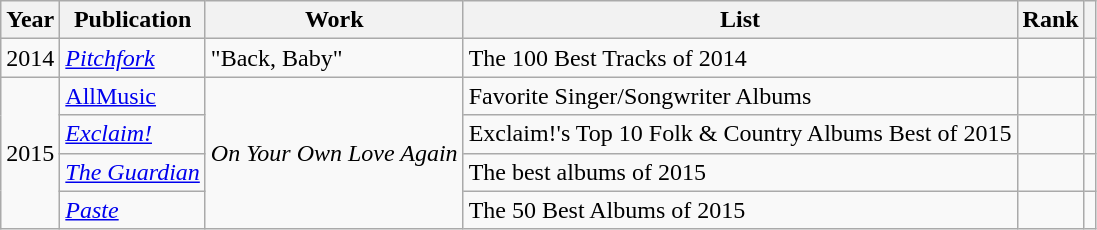<table class="sortable wikitable">
<tr>
<th>Year</th>
<th>Publication</th>
<th>Work</th>
<th>List</th>
<th>Rank</th>
<th class="unsortable"></th>
</tr>
<tr>
<td>2014</td>
<td><em><a href='#'>Pitchfork</a></em></td>
<td>"Back, Baby"</td>
<td>The 100 Best Tracks of 2014</td>
<td></td>
<td></td>
</tr>
<tr>
<td scope="row" rowspan=4>2015</td>
<td><a href='#'>AllMusic</a></td>
<td scope="row" rowspan=4><em>On Your Own Love Again</em></td>
<td>Favorite Singer/Songwriter Albums</td>
<td></td>
<td></td>
</tr>
<tr>
<td><em><a href='#'>Exclaim!</a></em></td>
<td>Exclaim!'s Top 10 Folk & Country Albums Best of 2015</td>
<td></td>
<td></td>
</tr>
<tr>
<td><em><a href='#'>The Guardian</a></em></td>
<td>The best albums of 2015</td>
<td></td>
<td></td>
</tr>
<tr>
<td><em><a href='#'>Paste</a></em></td>
<td>The 50 Best Albums of 2015</td>
<td></td>
<td></td>
</tr>
</table>
